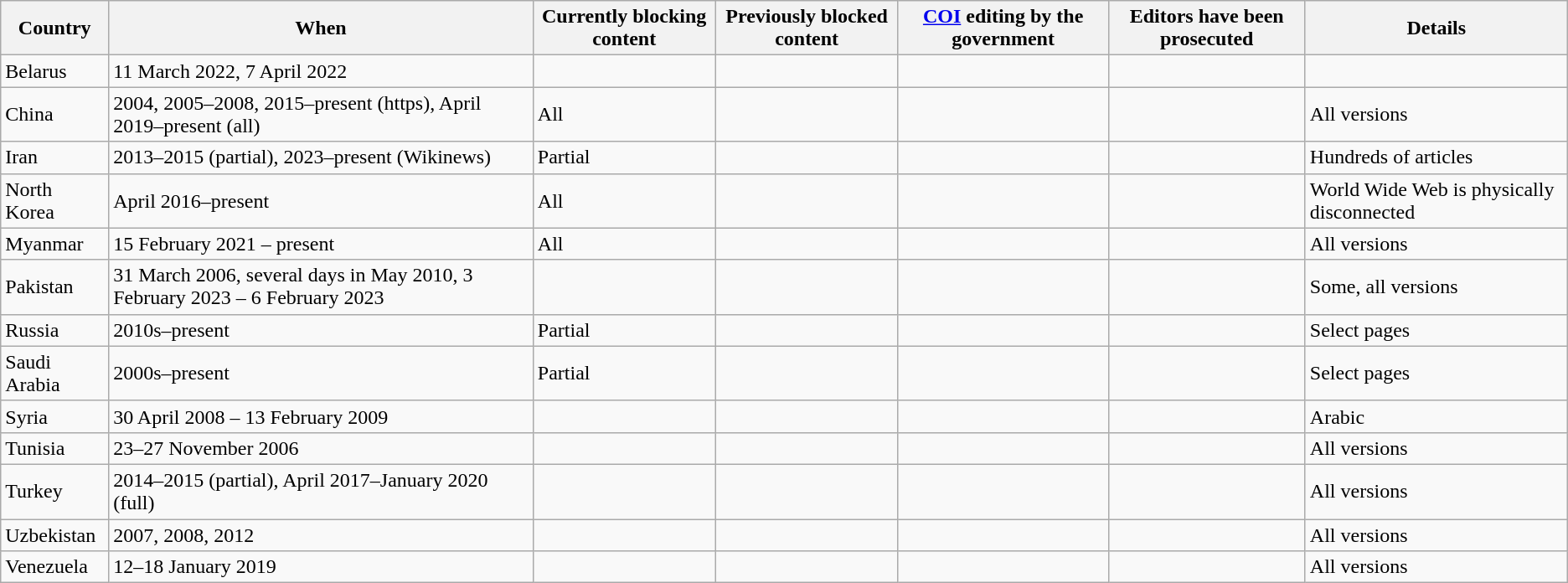<table class="wikitable sortable">
<tr>
<th>Country</th>
<th>When</th>
<th>Currently blocking content</th>
<th>Previously blocked content</th>
<th><a href='#'>COI</a> editing by the government</th>
<th>Editors have been prosecuted</th>
<th>Details</th>
</tr>
<tr>
<td>Belarus</td>
<td>11 March 2022, 7 April 2022</td>
<td></td>
<td></td>
<td></td>
<td></td>
<td></td>
</tr>
<tr>
<td>China</td>
<td>2004, 2005–2008, 2015–present (https), April 2019–present (all)</td>
<td>All</td>
<td></td>
<td></td>
<td></td>
<td>All versions</td>
</tr>
<tr>
<td>Iran</td>
<td>2013–2015 (partial), 2023–present (Wikinews)</td>
<td>Partial</td>
<td></td>
<td></td>
<td></td>
<td>Hundreds of articles</td>
</tr>
<tr>
<td>North Korea</td>
<td>April 2016–present</td>
<td>All</td>
<td></td>
<td></td>
<td></td>
<td>World Wide Web is physically disconnected</td>
</tr>
<tr>
<td>Myanmar</td>
<td>15 February 2021 – present</td>
<td>All</td>
<td></td>
<td></td>
<td></td>
<td>All versions</td>
</tr>
<tr>
<td>Pakistan</td>
<td>31 March 2006, several days in May 2010, 3 February 2023 – 6 February 2023</td>
<td></td>
<td></td>
<td></td>
<td></td>
<td>Some, all versions</td>
</tr>
<tr>
<td>Russia</td>
<td>2010s–present</td>
<td>Partial</td>
<td></td>
<td></td>
<td></td>
<td>Select pages</td>
</tr>
<tr>
<td>Saudi Arabia</td>
<td>2000s–present</td>
<td>Partial</td>
<td></td>
<td></td>
<td></td>
<td>Select pages</td>
</tr>
<tr>
<td>Syria</td>
<td>30 April 2008 – 13 February 2009</td>
<td></td>
<td></td>
<td></td>
<td></td>
<td>Arabic</td>
</tr>
<tr>
<td>Tunisia</td>
<td>23–27 November 2006</td>
<td></td>
<td></td>
<td></td>
<td></td>
<td>All versions</td>
</tr>
<tr>
<td>Turkey</td>
<td>2014–2015 (partial), April 2017–January 2020 (full)</td>
<td></td>
<td></td>
<td></td>
<td></td>
<td>All versions</td>
</tr>
<tr>
<td>Uzbekistan</td>
<td>2007, 2008, 2012</td>
<td></td>
<td></td>
<td></td>
<td></td>
<td>All versions</td>
</tr>
<tr>
<td>Venezuela</td>
<td>12–18 January 2019</td>
<td></td>
<td></td>
<td></td>
<td></td>
<td>All versions</td>
</tr>
</table>
